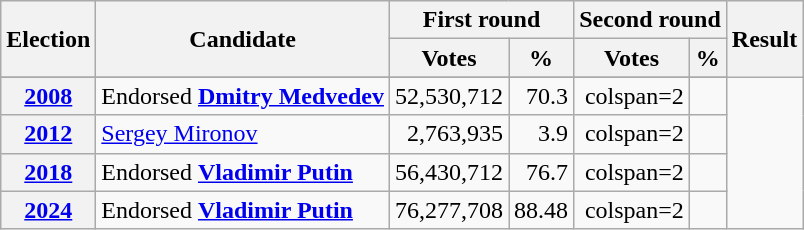<table class=wikitable style=text-align:right>
<tr>
<th rowspan="2">Election</th>
<th rowspan="2">Candidate</th>
<th colspan="2" scope="col">First round</th>
<th colspan="2">Second round</th>
<th rowspan="2">Result</th>
</tr>
<tr>
<th>Votes</th>
<th>%</th>
<th>Votes</th>
<th>%</th>
</tr>
<tr>
</tr>
<tr>
<th><a href='#'>2008</a></th>
<td align=left>Endorsed <strong><a href='#'>Dmitry Medvedev</a></strong></td>
<td>52,530,712</td>
<td>70.3</td>
<td>colspan=2 </td>
<td></td>
</tr>
<tr>
<th><a href='#'>2012</a></th>
<td align=left><a href='#'>Sergey Mironov</a></td>
<td>2,763,935</td>
<td>3.9</td>
<td>colspan=2 </td>
<td></td>
</tr>
<tr>
<th><a href='#'>2018</a></th>
<td align=left>Endorsed <strong><a href='#'>Vladimir Putin</a></strong></td>
<td>56,430,712</td>
<td>76.7</td>
<td>colspan=2 </td>
<td></td>
</tr>
<tr>
<th><a href='#'>2024</a></th>
<td align=left>Endorsed <strong><a href='#'>Vladimir Putin</a></strong></td>
<td>76,277,708</td>
<td>88.48</td>
<td>colspan=2 </td>
<td></td>
</tr>
</table>
